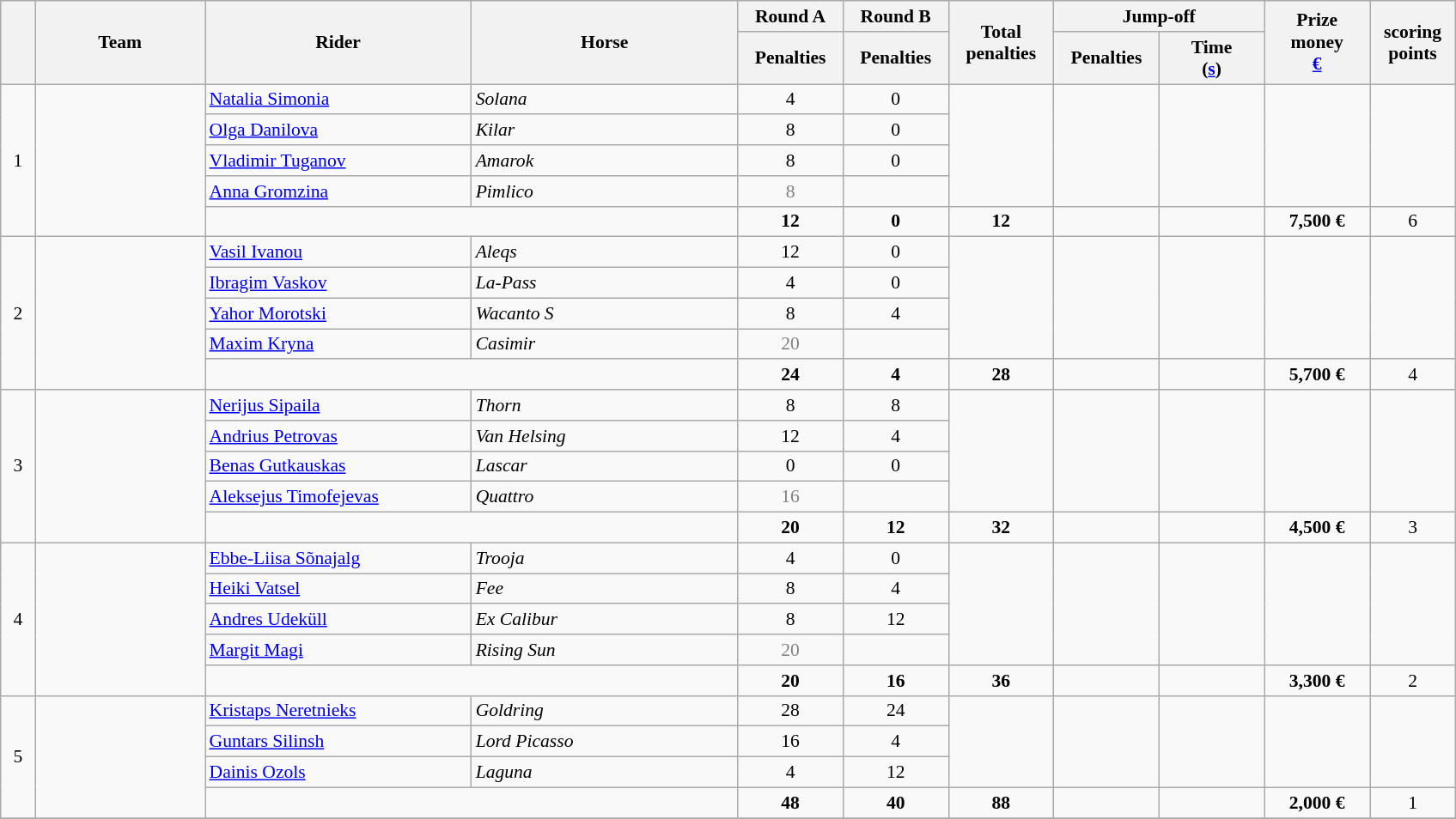<table class="wikitable" style="font-size: 90%">
<tr>
<th rowspan=2 width=20></th>
<th rowspan=2 width=125>Team</th>
<th rowspan=2 width=200>Rider</th>
<th rowspan=2 width=200>Horse</th>
<th>Round A</th>
<th>Round B</th>
<th rowspan=2 width=75>Total penalties</th>
<th colspan=2>Jump-off</th>
<th rowspan=2 width=75>Prize<br>money<br><a href='#'>€</a></th>
<th rowspan=2 width=60>scoring<br>points</th>
</tr>
<tr>
<th width=75>Penalties</th>
<th width=75>Penalties</th>
<th width=75>Penalties</th>
<th width=75>Time<br>(<a href='#'>s</a>)</th>
</tr>
<tr>
<td rowspan=5 align=center>1</td>
<td rowspan=5></td>
<td><a href='#'>Natalia Simonia</a></td>
<td><em>Solana</em></td>
<td align=center>4</td>
<td align=center>0</td>
<td rowspan=4></td>
<td rowspan=4></td>
<td rowspan=4></td>
<td rowspan=4></td>
<td rowspan=4></td>
</tr>
<tr>
<td><a href='#'>Olga Danilova</a></td>
<td><em>Kilar</em></td>
<td align=center>8</td>
<td align=center>0</td>
</tr>
<tr>
<td><a href='#'>Vladimir Tuganov</a></td>
<td><em>Amarok</em></td>
<td align=center>8</td>
<td align=center>0</td>
</tr>
<tr>
<td><a href='#'>Anna Gromzina</a></td>
<td><em>Pimlico</em></td>
<td align=center style=color:gray>8</td>
<td align=center></td>
</tr>
<tr>
<td colspan=2></td>
<td align=center><strong>12</strong></td>
<td align=center><strong>0</strong></td>
<td align=center><strong>12</strong></td>
<td></td>
<td></td>
<td align=center><strong>7,500 €</strong></td>
<td align=center>6</td>
</tr>
<tr>
<td rowspan=5 align=center>2</td>
<td rowspan=5></td>
<td><a href='#'>Vasil Ivanou</a></td>
<td><em>Aleqs</em></td>
<td align=center>12</td>
<td align=center>0</td>
<td rowspan=4></td>
<td rowspan=4></td>
<td rowspan=4></td>
<td rowspan=4></td>
</tr>
<tr>
<td><a href='#'>Ibragim Vaskov</a></td>
<td><em>La-Pass</em></td>
<td align=center>4</td>
<td align=center>0</td>
</tr>
<tr>
<td><a href='#'>Yahor Morotski</a></td>
<td><em>Wacanto S</em></td>
<td align=center>8</td>
<td align=center>4</td>
</tr>
<tr>
<td><a href='#'>Maxim Kryna</a></td>
<td><em>Casimir</em></td>
<td align=center style=color:gray>20</td>
<td align=center></td>
</tr>
<tr>
<td colspan=2></td>
<td align=center><strong>24</strong></td>
<td align=center><strong>4</strong></td>
<td align=center><strong>28</strong></td>
<td></td>
<td></td>
<td align=center><strong>5,700 €</strong></td>
<td align=center>4</td>
</tr>
<tr>
<td rowspan=5 align=center>3</td>
<td rowspan=5></td>
<td><a href='#'>Nerijus Sipaila</a></td>
<td><em>Thorn</em></td>
<td align=center>8</td>
<td align=center>8</td>
<td rowspan=4></td>
<td rowspan=4></td>
<td rowspan=4></td>
<td rowspan=4></td>
</tr>
<tr>
<td><a href='#'>Andrius Petrovas</a></td>
<td><em>Van Helsing</em></td>
<td align=center>12</td>
<td align=center>4</td>
</tr>
<tr>
<td><a href='#'>Benas Gutkauskas</a></td>
<td><em>Lascar</em></td>
<td align=center>0</td>
<td align=center>0</td>
</tr>
<tr>
<td><a href='#'>Aleksejus Timofejevas</a></td>
<td><em>Quattro</em></td>
<td align=center style=color:gray>16</td>
<td align=center></td>
</tr>
<tr>
<td colspan=2></td>
<td align=center><strong>20</strong></td>
<td align=center><strong>12</strong></td>
<td align=center><strong>32</strong></td>
<td></td>
<td></td>
<td align=center><strong>4,500 €</strong></td>
<td align=center>3</td>
</tr>
<tr>
<td rowspan=5 align=center>4</td>
<td rowspan=5></td>
<td><a href='#'>Ebbe-Liisa Sõnajalg</a></td>
<td><em>Trooja</em></td>
<td align=center>4</td>
<td align=center>0</td>
<td rowspan=4></td>
<td rowspan=4></td>
<td rowspan=4></td>
<td rowspan=4></td>
</tr>
<tr>
<td><a href='#'>Heiki Vatsel</a></td>
<td><em>Fee</em></td>
<td align=center>8</td>
<td align=center>4</td>
</tr>
<tr>
<td><a href='#'>Andres Udeküll</a></td>
<td><em>Ex Calibur</em></td>
<td align=center>8</td>
<td align=center>12</td>
</tr>
<tr>
<td><a href='#'>Margit Magi</a></td>
<td><em>Rising Sun</em></td>
<td align=center style=color:gray>20</td>
<td align=center></td>
</tr>
<tr>
<td colspan=2></td>
<td align=center><strong>20</strong></td>
<td align=center><strong>16</strong></td>
<td align=center><strong>36</strong></td>
<td></td>
<td></td>
<td align=center><strong>3,300 €</strong></td>
<td align=center>2</td>
</tr>
<tr>
<td rowspan=4 align=center>5</td>
<td rowspan=4></td>
<td><a href='#'>Kristaps Neretnieks</a></td>
<td><em>Goldring</em></td>
<td align=center>28</td>
<td align=center>24</td>
<td rowspan=3></td>
<td rowspan=3></td>
<td rowspan=3></td>
<td rowspan=3></td>
</tr>
<tr>
<td><a href='#'>Guntars Silinsh</a></td>
<td><em>Lord Picasso</em></td>
<td align=center>16</td>
<td align=center>4</td>
</tr>
<tr>
<td><a href='#'>Dainis Ozols</a></td>
<td><em>Laguna</em></td>
<td align=center>4</td>
<td align=center>12</td>
</tr>
<tr>
<td colspan=2></td>
<td align=center><strong>48</strong></td>
<td align=center><strong>40</strong></td>
<td align=center><strong>88</strong></td>
<td></td>
<td></td>
<td align=center><strong>2,000 €</strong></td>
<td align=center>1</td>
</tr>
<tr>
</tr>
</table>
